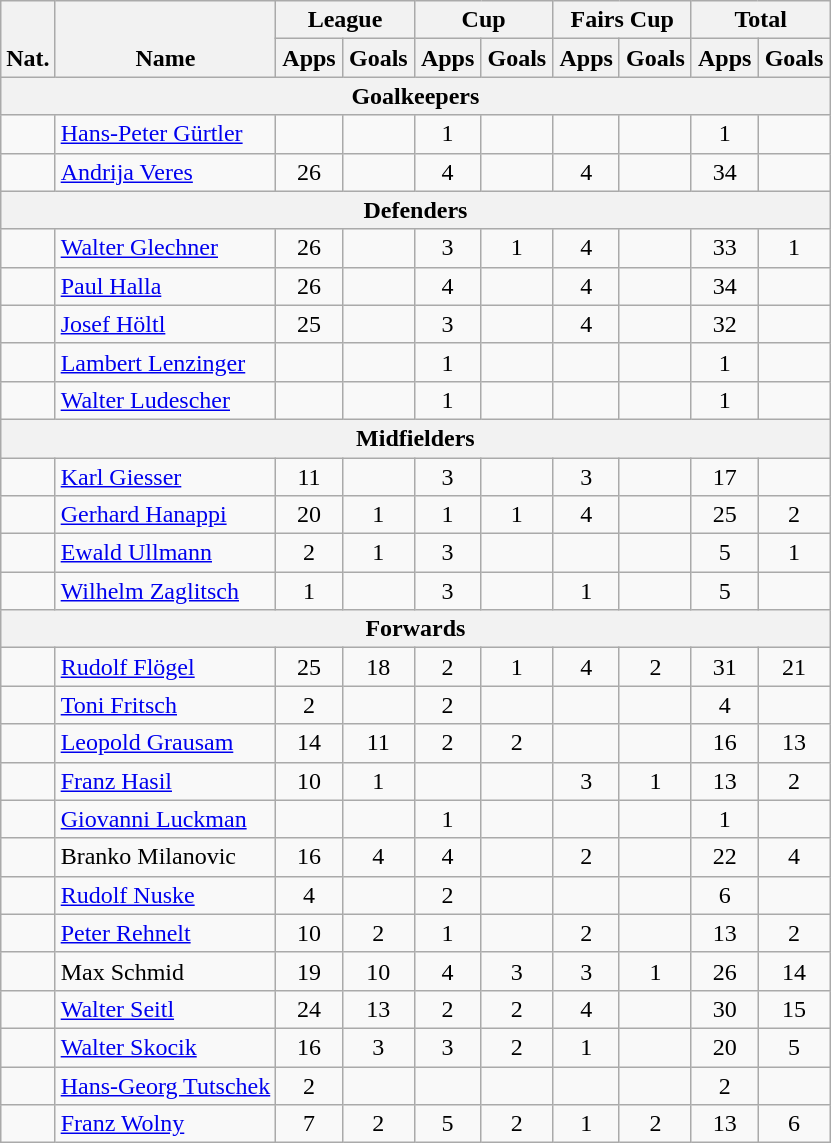<table class="wikitable" style="text-align:center">
<tr>
<th rowspan="2" valign="bottom">Nat.</th>
<th rowspan="2" valign="bottom">Name</th>
<th colspan="2" width="85">League</th>
<th colspan="2" width="85">Cup</th>
<th colspan="2" width="85">Fairs Cup</th>
<th colspan="2" width="85">Total</th>
</tr>
<tr>
<th>Apps</th>
<th>Goals</th>
<th>Apps</th>
<th>Goals</th>
<th>Apps</th>
<th>Goals</th>
<th>Apps</th>
<th>Goals</th>
</tr>
<tr>
<th colspan=15>Goalkeepers</th>
</tr>
<tr>
<td></td>
<td align="left"><a href='#'>Hans-Peter Gürtler</a></td>
<td></td>
<td></td>
<td>1</td>
<td></td>
<td></td>
<td></td>
<td>1</td>
<td></td>
</tr>
<tr>
<td></td>
<td align="left"><a href='#'>Andrija Veres</a></td>
<td>26</td>
<td></td>
<td>4</td>
<td></td>
<td>4</td>
<td></td>
<td>34</td>
<td></td>
</tr>
<tr>
<th colspan=15>Defenders</th>
</tr>
<tr>
<td></td>
<td align="left"><a href='#'>Walter Glechner</a></td>
<td>26</td>
<td></td>
<td>3</td>
<td>1</td>
<td>4</td>
<td></td>
<td>33</td>
<td>1</td>
</tr>
<tr>
<td></td>
<td align="left"><a href='#'>Paul Halla</a></td>
<td>26</td>
<td></td>
<td>4</td>
<td></td>
<td>4</td>
<td></td>
<td>34</td>
<td></td>
</tr>
<tr>
<td></td>
<td align="left"><a href='#'>Josef Höltl</a></td>
<td>25</td>
<td></td>
<td>3</td>
<td></td>
<td>4</td>
<td></td>
<td>32</td>
<td></td>
</tr>
<tr>
<td></td>
<td align="left"><a href='#'>Lambert Lenzinger</a></td>
<td></td>
<td></td>
<td>1</td>
<td></td>
<td></td>
<td></td>
<td>1</td>
<td></td>
</tr>
<tr>
<td></td>
<td align="left"><a href='#'>Walter Ludescher</a></td>
<td></td>
<td></td>
<td>1</td>
<td></td>
<td></td>
<td></td>
<td>1</td>
<td></td>
</tr>
<tr>
<th colspan=15>Midfielders</th>
</tr>
<tr>
<td></td>
<td align="left"><a href='#'>Karl Giesser</a></td>
<td>11</td>
<td></td>
<td>3</td>
<td></td>
<td>3</td>
<td></td>
<td>17</td>
<td></td>
</tr>
<tr>
<td></td>
<td align="left"><a href='#'>Gerhard Hanappi</a></td>
<td>20</td>
<td>1</td>
<td>1</td>
<td>1</td>
<td>4</td>
<td></td>
<td>25</td>
<td>2</td>
</tr>
<tr>
<td></td>
<td align="left"><a href='#'>Ewald Ullmann</a></td>
<td>2</td>
<td>1</td>
<td>3</td>
<td></td>
<td></td>
<td></td>
<td>5</td>
<td>1</td>
</tr>
<tr>
<td></td>
<td align="left"><a href='#'>Wilhelm Zaglitsch</a></td>
<td>1</td>
<td></td>
<td>3</td>
<td></td>
<td>1</td>
<td></td>
<td>5</td>
<td></td>
</tr>
<tr>
<th colspan=15>Forwards</th>
</tr>
<tr>
<td></td>
<td align="left"><a href='#'>Rudolf Flögel</a></td>
<td>25</td>
<td>18</td>
<td>2</td>
<td>1</td>
<td>4</td>
<td>2</td>
<td>31</td>
<td>21</td>
</tr>
<tr>
<td></td>
<td align="left"><a href='#'>Toni Fritsch</a></td>
<td>2</td>
<td></td>
<td>2</td>
<td></td>
<td></td>
<td></td>
<td>4</td>
<td></td>
</tr>
<tr>
<td></td>
<td align="left"><a href='#'>Leopold Grausam</a></td>
<td>14</td>
<td>11</td>
<td>2</td>
<td>2</td>
<td></td>
<td></td>
<td>16</td>
<td>13</td>
</tr>
<tr>
<td></td>
<td align="left"><a href='#'>Franz Hasil</a></td>
<td>10</td>
<td>1</td>
<td></td>
<td></td>
<td>3</td>
<td>1</td>
<td>13</td>
<td>2</td>
</tr>
<tr>
<td></td>
<td align="left"><a href='#'>Giovanni Luckman</a></td>
<td></td>
<td></td>
<td>1</td>
<td></td>
<td></td>
<td></td>
<td>1</td>
<td></td>
</tr>
<tr>
<td></td>
<td align="left">Branko Milanovic</td>
<td>16</td>
<td>4</td>
<td>4</td>
<td></td>
<td>2</td>
<td></td>
<td>22</td>
<td>4</td>
</tr>
<tr>
<td></td>
<td align="left"><a href='#'>Rudolf Nuske</a></td>
<td>4</td>
<td></td>
<td>2</td>
<td></td>
<td></td>
<td></td>
<td>6</td>
<td></td>
</tr>
<tr>
<td></td>
<td align="left"><a href='#'>Peter Rehnelt</a></td>
<td>10</td>
<td>2</td>
<td>1</td>
<td></td>
<td>2</td>
<td></td>
<td>13</td>
<td>2</td>
</tr>
<tr>
<td></td>
<td align="left">Max Schmid</td>
<td>19</td>
<td>10</td>
<td>4</td>
<td>3</td>
<td>3</td>
<td>1</td>
<td>26</td>
<td>14</td>
</tr>
<tr>
<td></td>
<td align="left"><a href='#'>Walter Seitl</a></td>
<td>24</td>
<td>13</td>
<td>2</td>
<td>2</td>
<td>4</td>
<td></td>
<td>30</td>
<td>15</td>
</tr>
<tr>
<td></td>
<td align="left"><a href='#'>Walter Skocik</a></td>
<td>16</td>
<td>3</td>
<td>3</td>
<td>2</td>
<td>1</td>
<td></td>
<td>20</td>
<td>5</td>
</tr>
<tr>
<td></td>
<td align="left"><a href='#'>Hans-Georg Tutschek</a></td>
<td>2</td>
<td></td>
<td></td>
<td></td>
<td></td>
<td></td>
<td>2</td>
<td></td>
</tr>
<tr>
<td></td>
<td align="left"><a href='#'>Franz Wolny</a></td>
<td>7</td>
<td>2</td>
<td>5</td>
<td>2</td>
<td>1</td>
<td>2</td>
<td>13</td>
<td>6</td>
</tr>
</table>
